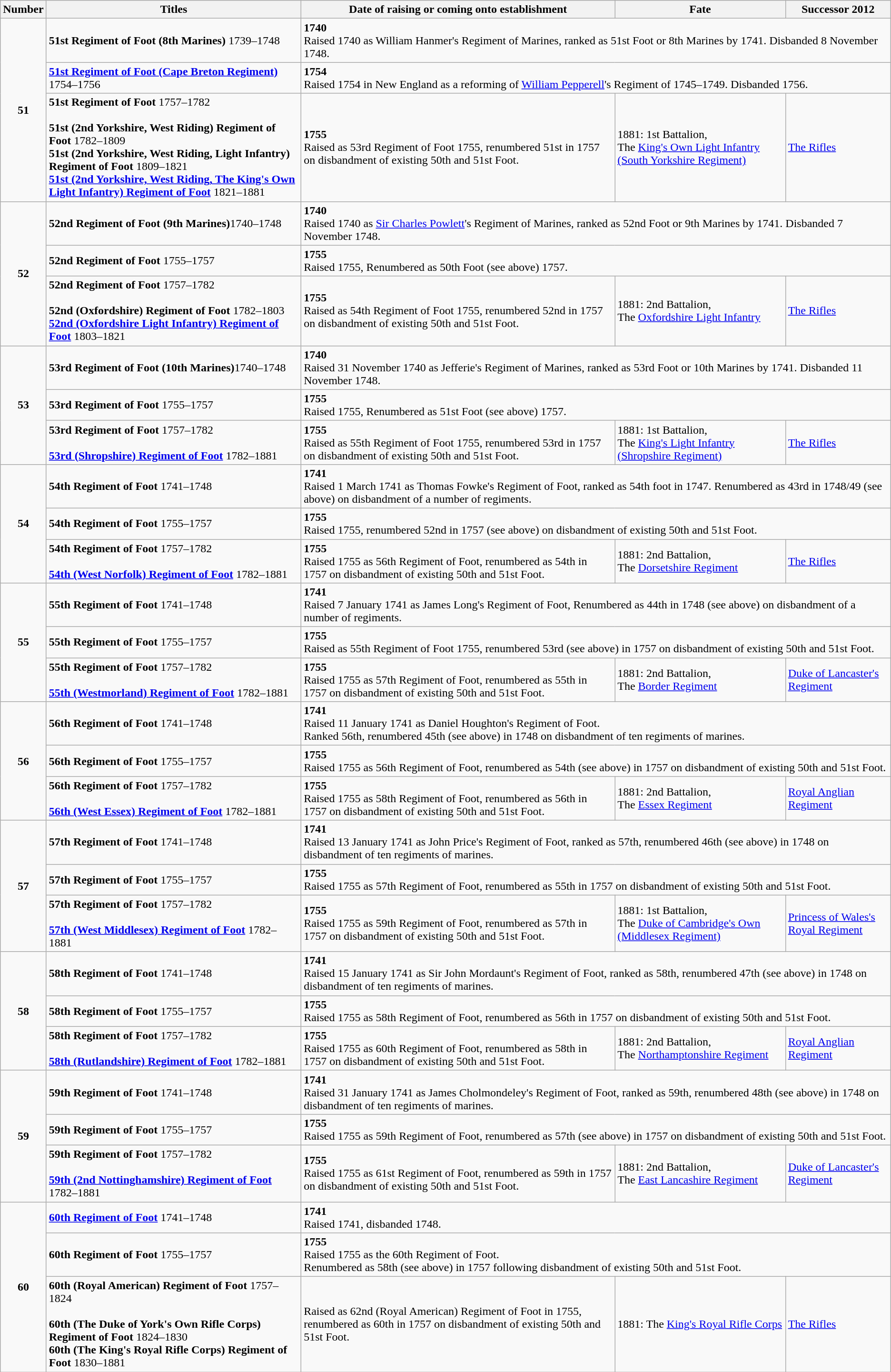<table class="wikitable">
<tr>
<th>Number</th>
<th>Titles</th>
<th>Date of raising or coming onto establishment</th>
<th>Fate</th>
<th>Successor 2012</th>
</tr>
<tr>
<td align=center valign=middle rowspan="3"><strong>51</strong></td>
<td><strong>51st Regiment of Foot (8th Marines)</strong> 1739–1748</td>
<td colspan="3"><strong>1740</strong><br>Raised 1740 as William Hanmer's Regiment of Marines, ranked as 51st Foot or 8th Marines by 1741. Disbanded 8 November 1748.</td>
</tr>
<tr>
<td><strong><a href='#'>51st Regiment of Foot (Cape Breton Regiment)</a></strong> 1754–1756</td>
<td colspan="3"><strong>1754</strong><br>Raised 1754 in New England as a reforming of <a href='#'>William Pepperell</a>'s Regiment of 1745–1749. Disbanded 1756.</td>
</tr>
<tr>
<td><strong>51st Regiment of Foot</strong> 1757–1782<br><br><strong>51st (2nd Yorkshire, West Riding) Regiment of Foot</strong> 1782–1809<br>
<strong>51st (2nd Yorkshire, West Riding, Light Infantry) Regiment of Foot</strong> 1809–1821<br>
<strong><a href='#'>51st (2nd Yorkshire, West Riding, The King's Own Light Infantry) Regiment of Foot</a></strong> 1821–1881</td>
<td><strong>1755</strong><br>Raised as 53rd Regiment of Foot 1755, renumbered 51st in 1757 on disbandment of existing 50th and 51st Foot.</td>
<td>1881: 1st Battalion,<br>The <a href='#'>King's Own Light Infantry (South Yorkshire Regiment)</a></td>
<td><a href='#'>The Rifles</a></td>
</tr>
<tr>
<td align=center valign=middle rowspan="3"><strong>52</strong></td>
<td><strong>52nd Regiment of Foot (9th Marines)</strong>1740–1748</td>
<td colspan="3"><strong>1740</strong><br>Raised 1740 as  	<a href='#'>Sir Charles Powlett</a>'s Regiment of Marines, ranked as 52nd Foot or 9th Marines by 1741. Disbanded 7 November 1748.</td>
</tr>
<tr>
<td><strong>52nd Regiment of Foot</strong> 1755–1757</td>
<td colspan="3"><strong>1755</strong><br>Raised 1755, Renumbered as 50th Foot (see above) 1757.</td>
</tr>
<tr>
<td><strong>52nd Regiment of Foot</strong> 1757–1782<br><br><strong>52nd (Oxfordshire) Regiment of Foot</strong> 1782–1803<br>
<strong><a href='#'>52nd (Oxfordshire Light Infantry) Regiment of Foot</a></strong> 1803–1821</td>
<td><strong>1755</strong><br>Raised as 54th Regiment of Foot 1755, renumbered 52nd in 1757 on disbandment of existing 50th and 51st Foot.</td>
<td>1881: 2nd Battalion,<br>The <a href='#'>Oxfordshire Light Infantry</a></td>
<td><a href='#'>The Rifles</a></td>
</tr>
<tr>
<td align=center valign=middle rowspan="3"><strong>53</strong></td>
<td><strong>53rd Regiment of Foot (10th Marines)</strong>1740–1748</td>
<td colspan="3"><strong>1740</strong><br>Raised 31 November 1740 as Jefferie's Regiment of Marines, ranked as 53rd Foot or 10th Marines by 1741. Disbanded 11 November 1748.</td>
</tr>
<tr>
<td><strong>53rd Regiment of Foot</strong> 1755–1757</td>
<td colspan="3"><strong>1755</strong><br>Raised 1755, Renumbered as 51st Foot (see above) 1757.</td>
</tr>
<tr>
<td><strong>53rd Regiment of Foot</strong> 1757–1782<br><br><strong><a href='#'>53rd (Shropshire) Regiment of Foot</a></strong> 1782–1881<br></td>
<td><strong>1755</strong><br>Raised as 55th Regiment of Foot 1755, renumbered 53rd in 1757 on disbandment of existing 50th and 51st Foot.</td>
<td>1881: 1st Battalion,<br>The <a href='#'>King's Light Infantry (Shropshire Regiment)</a></td>
<td><a href='#'>The Rifles</a></td>
</tr>
<tr>
<td align=center valign=middle rowspan="3"><strong>54</strong></td>
<td><strong>54th Regiment of Foot</strong> 1741–1748</td>
<td colspan="3"><strong>1741</strong><br>Raised 1 March 1741 as Thomas Fowke's Regiment of Foot, ranked as 54th foot in 1747. Renumbered as 43rd in 1748/49 (see above) on disbandment of a number of regiments.</td>
</tr>
<tr>
<td><strong>54th Regiment of Foot</strong> 1755–1757</td>
<td colspan="3"><strong>1755</strong><br>Raised 1755, renumbered 52nd in 1757 (see above) on disbandment of existing 50th and 51st Foot.</td>
</tr>
<tr>
<td><strong>54th Regiment of Foot</strong> 1757–1782<br><br><strong><a href='#'>54th (West Norfolk) Regiment of Foot</a></strong> 1782–1881</td>
<td><strong>1755</strong><br>Raised 1755 as 56th Regiment of Foot, renumbered as 54th in 1757 on disbandment of existing 50th and 51st Foot.</td>
<td>1881: 2nd Battalion,<br>The <a href='#'>Dorsetshire Regiment</a></td>
<td><a href='#'>The Rifles</a></td>
</tr>
<tr>
<td align=center valign=middle rowspan="3"><strong>55</strong></td>
<td><strong>55th Regiment of Foot </strong>1741–1748</td>
<td colspan="3"><strong>1741</strong><br>Raised 7 January 1741 as James Long's Regiment of Foot, Renumbered as 44th in 1748 (see above) on disbandment of a number of regiments.</td>
</tr>
<tr>
<td><strong>55th Regiment of Foot </strong>1755–1757</td>
<td colspan="3"><strong>1755</strong><br>Raised as 55th Regiment of Foot 1755, renumbered 53rd (see above) in 1757 on disbandment of existing 50th and 51st Foot.</td>
</tr>
<tr>
<td><strong>55th Regiment of Foot</strong> 1757–1782<br><br><strong><a href='#'>55th (Westmorland) Regiment of Foot</a></strong> 1782–1881</td>
<td><strong>1755</strong><br>Raised 1755 as 57th Regiment of Foot, renumbered as 55th in 1757 on disbandment of existing 50th and 51st Foot.</td>
<td>1881: 2nd Battalion,<br>The <a href='#'>Border Regiment</a></td>
<td><a href='#'>Duke of Lancaster's Regiment</a></td>
</tr>
<tr>
<td align=center valign=middle rowspan="3"><strong>56</strong></td>
<td><strong>56th Regiment of Foot</strong> 1741–1748</td>
<td colspan="3"><strong>1741</strong><br>Raised 11 January 1741 as Daniel Houghton's Regiment of Foot.<br> Ranked 56th, renumbered 45th (see above) in 1748 on disbandment of ten regiments of marines.</td>
</tr>
<tr>
<td><strong>56th Regiment of Foot</strong> 1755–1757<br></td>
<td colspan="3"><strong>1755</strong><br>Raised 1755 as 56th Regiment of Foot, renumbered as 54th (see above) in 1757 on disbandment of existing 50th and 51st Foot.</td>
</tr>
<tr>
<td><strong>56th Regiment of Foot</strong> 1757–1782<br><br><strong><a href='#'>56th (West Essex) Regiment of Foot</a></strong> 1782–1881</td>
<td><strong>1755</strong><br>Raised 1755 as 58th Regiment of Foot, renumbered as 56th in 1757 on disbandment of existing 50th and 51st Foot.</td>
<td>1881: 2nd Battalion,<br>The <a href='#'>Essex Regiment</a></td>
<td><a href='#'>Royal Anglian Regiment</a></td>
</tr>
<tr>
<td align=center valign=middle rowspan="3"><strong>57</strong></td>
<td><strong>57th Regiment of Foot</strong> 1741–1748</td>
<td colspan="3"><strong>1741</strong><br>Raised 13 January 1741 as John Price's Regiment of Foot, ranked as 57th, renumbered 46th (see above) in 1748 on disbandment of ten regiments of marines.</td>
</tr>
<tr>
<td><strong>57th Regiment of Foot</strong> 1755–1757<br></td>
<td colspan="3"><strong>1755</strong><br>Raised 1755 as 57th Regiment of Foot, renumbered as 55th in 1757 on disbandment of existing 50th and 51st Foot.</td>
</tr>
<tr>
<td><strong>57th Regiment of Foot</strong> 1757–1782<br><br><strong><a href='#'>57th (West Middlesex) Regiment of Foot</a></strong> 1782–1881</td>
<td><strong>1755</strong><br>Raised 1755 as 59th Regiment of Foot, renumbered as 57th in 1757 on disbandment of existing 50th and 51st Foot.</td>
<td>1881: 1st Battalion,<br>The <a href='#'>Duke of Cambridge's Own (Middlesex Regiment)</a></td>
<td><a href='#'>Princess of Wales's Royal Regiment</a></td>
</tr>
<tr>
<td align=center valign=middle rowspan="3"><strong>58</strong></td>
<td><strong>58th Regiment of Foot</strong> 1741–1748</td>
<td colspan="3"><strong>1741</strong><br>Raised 15 January 1741 as Sir John Mordaunt's Regiment of Foot, ranked as 58th, renumbered 47th (see above) in 1748 on disbandment of ten regiments of marines.</td>
</tr>
<tr>
<td><strong>58th Regiment of Foot</strong> 1755–1757<br></td>
<td colspan="3"><strong>1755</strong><br>Raised 1755 as 58th Regiment of Foot, renumbered as 56th in 1757 on disbandment of existing 50th and 51st Foot.</td>
</tr>
<tr>
<td><strong>58th Regiment of Foot</strong> 1757–1782<br><br><strong><a href='#'>58th (Rutlandshire) Regiment of Foot</a></strong> 1782–1881</td>
<td><strong>1755</strong><br>Raised 1755 as 60th Regiment of Foot, renumbered as 58th in 1757 on disbandment of existing 50th and 51st Foot.</td>
<td>1881: 2nd Battalion,<br>The <a href='#'>Northamptonshire Regiment</a></td>
<td><a href='#'>Royal Anglian Regiment</a></td>
</tr>
<tr>
<td align=center valign=middle rowspan="3"><strong>59</strong></td>
<td><strong>59th Regiment of Foot</strong> 1741–1748</td>
<td colspan="3"><strong>1741</strong><br>Raised 31 January 1741 as James Cholmondeley's Regiment of Foot, ranked as 59th, renumbered 48th (see above) in 1748 on disbandment of ten regiments of marines.</td>
</tr>
<tr>
<td><strong>59th Regiment of Foot</strong> 1755–1757<br></td>
<td colspan="3"><strong>1755</strong><br>Raised 1755 as 59th Regiment of Foot, renumbered as 57th (see above) in 1757 on disbandment of existing 50th and 51st Foot.</td>
</tr>
<tr>
<td><strong>59th Regiment of Foot</strong> 1757–1782<br><br><strong><a href='#'>59th (2nd Nottinghamshire) Regiment of Foot</a></strong> 1782–1881</td>
<td><strong>1755</strong><br>Raised 1755 as 61st Regiment of Foot, renumbered as 59th in 1757 on disbandment of existing 50th and 51st Foot.</td>
<td>1881: 2nd Battalion,<br>The <a href='#'>East Lancashire Regiment</a></td>
<td><a href='#'>Duke of Lancaster's Regiment</a></td>
</tr>
<tr>
<td align=center valign=middle rowspan="3"><strong>60</strong></td>
<td><strong><a href='#'>60th Regiment of Foot</a></strong> 1741–1748</td>
<td colspan="3"><strong>1741</strong><br>Raised 1741, disbanded 1748.</td>
</tr>
<tr>
<td><strong>60th Regiment of Foot </strong>1755–1757</td>
<td colspan="3"><strong>1755</strong><br>Raised 1755 as the 60th Regiment of Foot.<br> Renumbered as 58th (see above) in 1757 following disbandment of existing 50th and 51st Foot.</td>
</tr>
<tr>
<td><strong>60th (Royal American) Regiment of Foot</strong> 1757–1824<br><br><strong>60th (The Duke of York's Own Rifle Corps) Regiment of Foot</strong> 1824–1830<br>
<strong>60th (The King's Royal Rifle Corps) Regiment of Foot</strong> 1830–1881</td>
<td>Raised as 62nd (Royal American) Regiment of Foot in 1755, renumbered as 60th in 1757 on disbandment of existing 50th and 51st Foot.</td>
<td>1881: The <a href='#'>King's Royal Rifle Corps</a></td>
<td><a href='#'>The Rifles</a></td>
</tr>
</table>
